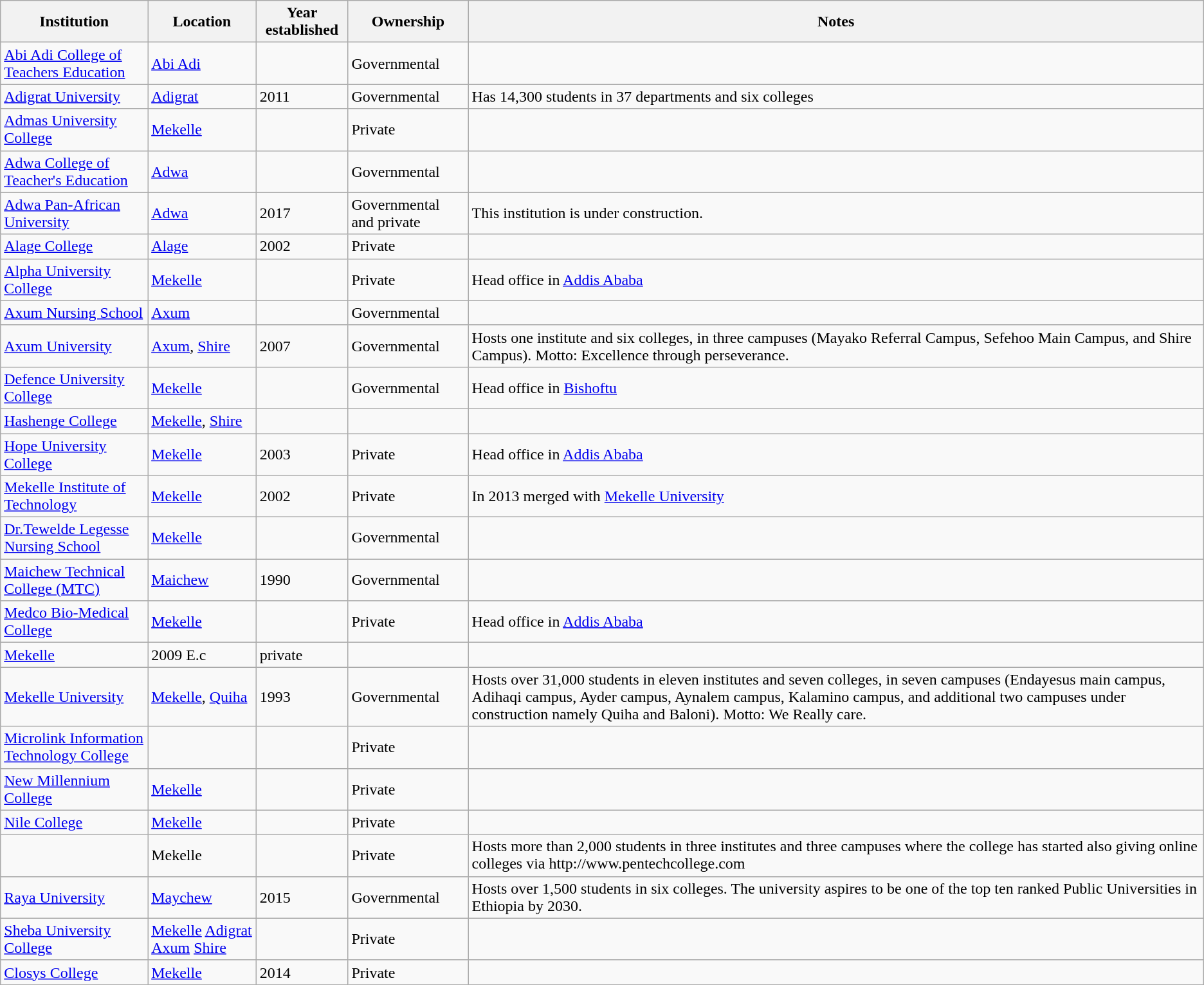<table class="wikitable sortable">
<tr>
<th>Institution</th>
<th>Location</th>
<th>Year established</th>
<th>Ownership</th>
<th>Notes</th>
</tr>
<tr>
<td><a href='#'>Abi Adi College of Teachers Education</a></td>
<td><a href='#'>Abi Adi</a></td>
<td></td>
<td>Governmental</td>
<td></td>
</tr>
<tr>
<td><a href='#'>Adigrat University</a></td>
<td><a href='#'>Adigrat</a></td>
<td>2011</td>
<td>Governmental</td>
<td>Has 14,300 students in 37 departments and six colleges </td>
</tr>
<tr>
<td><a href='#'>Admas University College</a></td>
<td><a href='#'>Mekelle</a></td>
<td></td>
<td>Private</td>
<td></td>
</tr>
<tr>
<td><a href='#'>Adwa College of Teacher's Education</a></td>
<td><a href='#'>Adwa</a></td>
<td></td>
<td>Governmental</td>
<td></td>
</tr>
<tr>
<td><a href='#'>Adwa Pan-African University</a></td>
<td><a href='#'>Adwa</a></td>
<td>2017</td>
<td>Governmental and private</td>
<td>This institution is under construction.</td>
</tr>
<tr>
<td><a href='#'>Alage College</a></td>
<td><a href='#'>Alage</a></td>
<td>2002</td>
<td>Private</td>
<td></td>
</tr>
<tr>
<td><a href='#'>Alpha University College</a></td>
<td><a href='#'>Mekelle</a></td>
<td></td>
<td>Private</td>
<td>Head office in <a href='#'>Addis Ababa</a></td>
</tr>
<tr>
<td><a href='#'>Axum Nursing School</a></td>
<td><a href='#'>Axum</a></td>
<td></td>
<td>Governmental</td>
<td></td>
</tr>
<tr>
<td><a href='#'>Axum University</a></td>
<td><a href='#'>Axum</a>, <a href='#'>Shire</a></td>
<td>2007</td>
<td>Governmental</td>
<td>Hosts one institute and six colleges, in three campuses (Mayako Referral Campus, Sefehoo Main Campus, and Shire Campus). Motto: Excellence through perseverance.</td>
</tr>
<tr>
<td><a href='#'>Defence University College</a></td>
<td><a href='#'>Mekelle</a></td>
<td></td>
<td>Governmental</td>
<td>Head office in <a href='#'>Bishoftu</a></td>
</tr>
<tr>
<td><a href='#'>Hashenge College</a></td>
<td><a href='#'>Mekelle</a>, <a href='#'>Shire</a></td>
<td></td>
<td></td>
<td></td>
</tr>
<tr>
<td><a href='#'>Hope University College</a></td>
<td><a href='#'>Mekelle</a></td>
<td>2003</td>
<td>Private</td>
<td>Head office in <a href='#'>Addis Ababa</a></td>
</tr>
<tr>
<td><a href='#'>Mekelle Institute of Technology</a></td>
<td><a href='#'>Mekelle</a></td>
<td>2002</td>
<td>Private</td>
<td>In 2013 merged with <a href='#'>Mekelle University</a></td>
</tr>
<tr>
<td><a href='#'>Dr.Tewelde Legesse Nursing School</a></td>
<td><a href='#'>Mekelle</a></td>
<td></td>
<td>Governmental</td>
<td></td>
</tr>
<tr>
<td><a href='#'>Maichew Technical College (MTC)</a></td>
<td><a href='#'>Maichew</a></td>
<td>1990</td>
<td>Governmental</td>
<td></td>
</tr>
<tr>
<td><a href='#'>Medco Bio-Medical College</a></td>
<td><a href='#'>Mekelle</a></td>
<td></td>
<td>Private</td>
<td>Head office in <a href='#'>Addis Ababa</a></td>
</tr>
<tr | >
<td><a href='#'>Mekelle</a></td>
<td>2009 E.c</td>
<td>private</td>
<td></td>
</tr>
<tr>
<td><a href='#'>Mekelle University</a></td>
<td><a href='#'>Mekelle</a>, <a href='#'>Quiha</a></td>
<td>1993</td>
<td>Governmental</td>
<td>Hosts over 31,000 students in eleven institutes and seven colleges, in seven campuses (Endayesus main campus, Adihaqi campus, Ayder campus, Aynalem campus, Kalamino campus, and additional two campuses under construction namely Quiha and Baloni). Motto: We Really care.</td>
</tr>
<tr>
<td><a href='#'>Microlink Information Technology College</a></td>
<td></td>
<td></td>
<td>Private</td>
<td></td>
</tr>
<tr>
<td><a href='#'>New Millennium College</a></td>
<td><a href='#'>Mekelle</a></td>
<td></td>
<td>Private</td>
<td></td>
</tr>
<tr>
<td><a href='#'>Nile College</a></td>
<td><a href='#'>Mekelle</a></td>
<td></td>
<td>Private</td>
<td></td>
</tr>
<tr>
<td></td>
<td>Mekelle</td>
<td></td>
<td>Private</td>
<td>Hosts more than 2,000 students in three institutes and three campuses where the  college has started also giving online colleges via http://www.pentechcollege.com</td>
</tr>
<tr>
<td><a href='#'>Raya University</a></td>
<td><a href='#'>Maychew</a></td>
<td>2015</td>
<td>Governmental</td>
<td>Hosts over 1,500 students in six colleges. The university aspires to be one of the top ten ranked Public Universities in Ethiopia by 2030.</td>
</tr>
<tr>
<td><a href='#'>Sheba University College</a></td>
<td><a href='#'>Mekelle</a> <a href='#'>Adigrat</a> <a href='#'>Axum</a> <a href='#'>Shire</a></td>
<td></td>
<td>Private</td>
<td></td>
</tr>
<tr>
<td><a href='#'>Closys College</a></td>
<td><a href='#'>Mekelle</a></td>
<td>2014</td>
<td>Private</td>
<td></td>
</tr>
</table>
